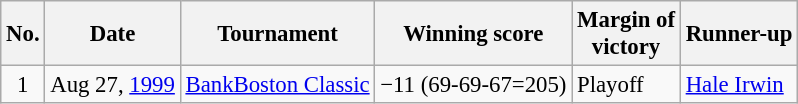<table class="wikitable" style="font-size:95%;">
<tr>
<th>No.</th>
<th>Date</th>
<th>Tournament</th>
<th>Winning score</th>
<th>Margin of<br>victory</th>
<th>Runner-up</th>
</tr>
<tr>
<td align=center>1</td>
<td align=right>Aug 27, <a href='#'>1999</a></td>
<td><a href='#'>BankBoston Classic</a></td>
<td>−11 (69-69-67=205)</td>
<td>Playoff</td>
<td> <a href='#'>Hale Irwin</a></td>
</tr>
</table>
